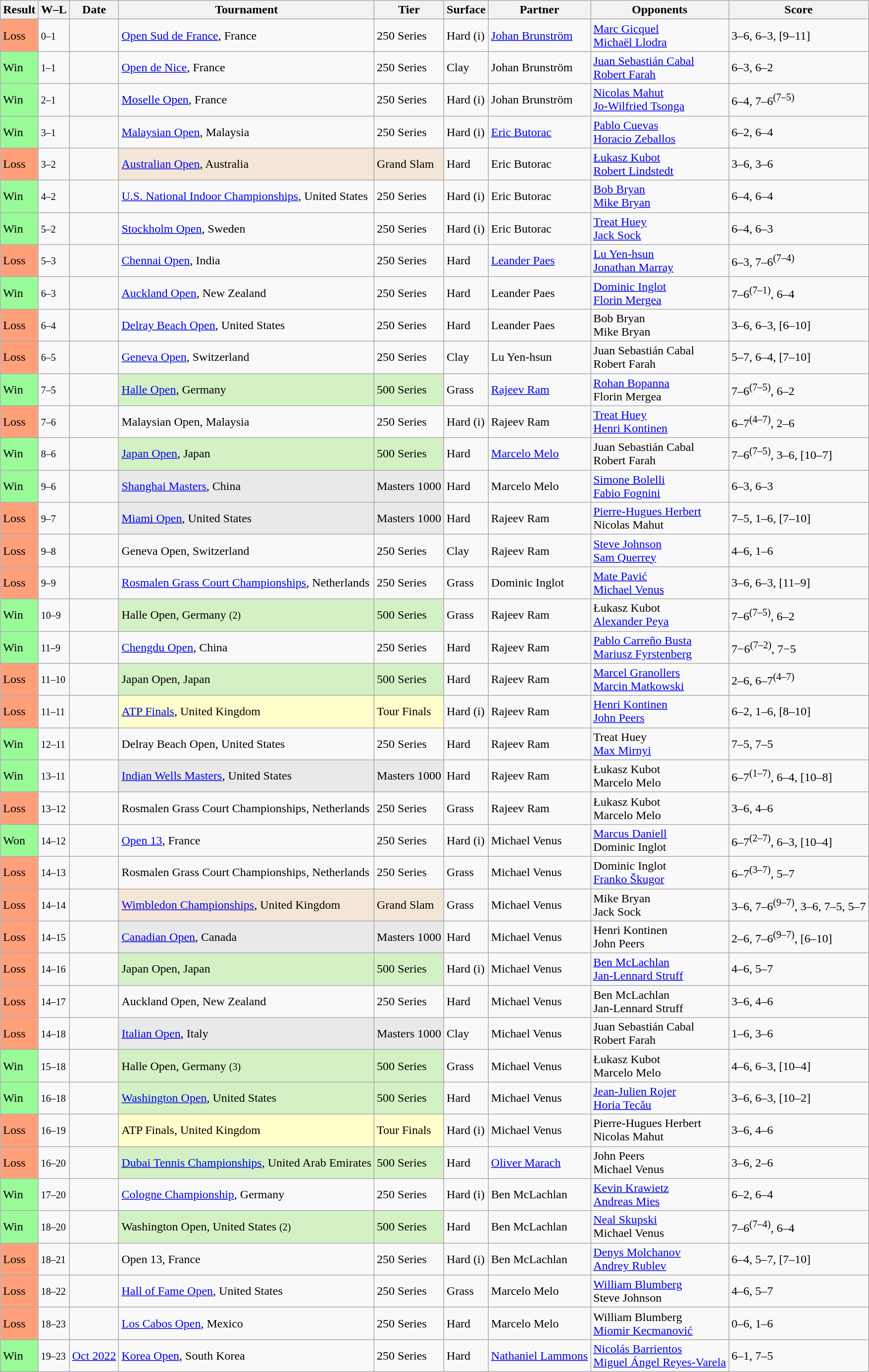<table class="sortable wikitable">
<tr>
<th>Result</th>
<th class="unsortable">W–L</th>
<th>Date</th>
<th>Tournament</th>
<th>Tier</th>
<th>Surface</th>
<th>Partner</th>
<th>Opponents</th>
<th class="unsortable">Score</th>
</tr>
<tr>
<td bgcolor=FFA07A>Loss</td>
<td><small>0–1</small></td>
<td><a href='#'></a></td>
<td><a href='#'>Open Sud de France</a>, France</td>
<td>250 Series</td>
<td>Hard (i)</td>
<td> <a href='#'>Johan Brunström</a></td>
<td> <a href='#'>Marc Gicquel</a><br> <a href='#'>Michaël Llodra</a></td>
<td>3–6, 6–3, [9–11]</td>
</tr>
<tr>
<td bgcolor=98FB98>Win</td>
<td><small>1–1</small></td>
<td><a href='#'></a></td>
<td><a href='#'>Open de Nice</a>, France</td>
<td>250 Series</td>
<td>Clay</td>
<td> Johan Brunström</td>
<td> <a href='#'>Juan Sebastián Cabal</a><br> <a href='#'>Robert Farah</a></td>
<td>6–3, 6–2</td>
</tr>
<tr>
<td bgcolor=98FB98>Win</td>
<td><small>2–1</small></td>
<td><a href='#'></a></td>
<td><a href='#'>Moselle Open</a>, France</td>
<td>250 Series</td>
<td>Hard (i)</td>
<td> Johan Brunström</td>
<td> <a href='#'>Nicolas Mahut</a><br> <a href='#'>Jo-Wilfried Tsonga</a></td>
<td>6–4, 7–6<sup>(7–5)</sup></td>
</tr>
<tr>
<td bgcolor=98FB98>Win</td>
<td><small>3–1</small></td>
<td><a href='#'></a></td>
<td><a href='#'>Malaysian Open</a>, Malaysia</td>
<td>250 Series</td>
<td>Hard (i)</td>
<td> <a href='#'>Eric Butorac</a></td>
<td> <a href='#'>Pablo Cuevas</a><br> <a href='#'>Horacio Zeballos</a></td>
<td>6–2, 6–4</td>
</tr>
<tr>
<td bgcolor=FFA07A>Loss</td>
<td><small>3–2</small></td>
<td><a href='#'></a></td>
<td style="background:#F3E6D7;"><a href='#'>Australian Open</a>, Australia</td>
<td style="background:#F3E6D7;">Grand Slam</td>
<td>Hard</td>
<td> Eric Butorac</td>
<td> <a href='#'>Łukasz Kubot</a><br> <a href='#'>Robert Lindstedt</a></td>
<td>3–6, 3–6</td>
</tr>
<tr>
<td bgcolor=98FB98>Win</td>
<td><small>4–2</small></td>
<td><a href='#'></a></td>
<td><a href='#'>U.S. National Indoor Championships</a>, United States</td>
<td>250 Series</td>
<td>Hard (i)</td>
<td> Eric Butorac</td>
<td> <a href='#'>Bob Bryan</a><br> <a href='#'>Mike Bryan</a></td>
<td>6–4, 6–4</td>
</tr>
<tr>
<td bgcolor=98FB98>Win</td>
<td><small>5–2</small></td>
<td><a href='#'></a></td>
<td><a href='#'>Stockholm Open</a>, Sweden</td>
<td>250 Series</td>
<td>Hard (i)</td>
<td> Eric Butorac</td>
<td> <a href='#'>Treat Huey</a><br> <a href='#'>Jack Sock</a></td>
<td>6–4, 6–3</td>
</tr>
<tr>
<td bgcolor=FFA07A>Loss</td>
<td><small>5–3</small></td>
<td><a href='#'></a></td>
<td><a href='#'>Chennai Open</a>, India</td>
<td>250 Series</td>
<td>Hard</td>
<td> <a href='#'>Leander Paes</a></td>
<td> <a href='#'>Lu Yen-hsun</a><br> <a href='#'>Jonathan Marray</a></td>
<td>6–3, 7–6<sup>(7–4)</sup></td>
</tr>
<tr>
<td bgcolor=98FB98>Win</td>
<td><small>6–3</small></td>
<td><a href='#'></a></td>
<td><a href='#'>Auckland Open</a>, New Zealand</td>
<td>250 Series</td>
<td>Hard</td>
<td> Leander Paes</td>
<td> <a href='#'>Dominic Inglot</a><br> <a href='#'>Florin Mergea</a></td>
<td>7–6<sup>(7–1)</sup>, 6–4</td>
</tr>
<tr>
<td bgcolor=FFA07A>Loss</td>
<td><small>6–4</small></td>
<td><a href='#'></a></td>
<td><a href='#'>Delray Beach Open</a>, United States</td>
<td>250 Series</td>
<td>Hard</td>
<td> Leander Paes</td>
<td> Bob Bryan<br> Mike Bryan</td>
<td>3–6, 6–3, [6–10]</td>
</tr>
<tr>
<td bgcolor=FFA07A>Loss</td>
<td><small>6–5</small></td>
<td><a href='#'></a></td>
<td><a href='#'>Geneva Open</a>, Switzerland</td>
<td>250 Series</td>
<td>Clay</td>
<td> Lu Yen-hsun</td>
<td> Juan Sebastián Cabal<br> Robert Farah</td>
<td>5–7, 6–4, [7–10]</td>
</tr>
<tr>
<td bgcolor=98FB98>Win</td>
<td><small>7–5</small></td>
<td><a href='#'></a></td>
<td style="background:#D4F1C5;"><a href='#'>Halle Open</a>, Germany</td>
<td style="background:#D4F1C5;">500 Series</td>
<td>Grass</td>
<td> <a href='#'>Rajeev Ram</a></td>
<td> <a href='#'>Rohan Bopanna</a><br> Florin Mergea</td>
<td>7–6<sup>(7–5)</sup>, 6–2</td>
</tr>
<tr>
<td bgcolor=FFA07A>Loss</td>
<td><small>7–6</small></td>
<td><a href='#'></a></td>
<td>Malaysian Open, Malaysia</td>
<td>250 Series</td>
<td>Hard (i)</td>
<td> Rajeev Ram</td>
<td> <a href='#'>Treat Huey</a><br> <a href='#'>Henri Kontinen</a></td>
<td>6–7<sup>(4–7)</sup>, 2–6</td>
</tr>
<tr>
<td bgcolor=98FB98>Win</td>
<td><small>8–6</small></td>
<td><a href='#'></a></td>
<td style="background:#D4F1C5;"><a href='#'>Japan Open</a>, Japan</td>
<td style="background:#D4F1C5;">500 Series</td>
<td>Hard</td>
<td> <a href='#'>Marcelo Melo</a></td>
<td> Juan Sebastián Cabal<br> Robert Farah</td>
<td>7–6<sup>(7–5)</sup>, 3–6, [10–7]</td>
</tr>
<tr>
<td bgcolor=98FB98>Win</td>
<td><small>9–6</small></td>
<td><a href='#'></a></td>
<td style="background:#E9E9E9;"><a href='#'>Shanghai Masters</a>, China</td>
<td style="background:#E9E9E9;">Masters 1000</td>
<td>Hard</td>
<td> Marcelo Melo</td>
<td> <a href='#'>Simone Bolelli</a><br> <a href='#'>Fabio Fognini</a></td>
<td>6–3, 6–3</td>
</tr>
<tr>
<td bgcolor=FFA07A>Loss</td>
<td><small>9–7</small></td>
<td><a href='#'></a></td>
<td style="background:#E9E9E9;"><a href='#'>Miami Open</a>, United States</td>
<td style="background:#E9E9E9;">Masters 1000</td>
<td>Hard</td>
<td> Rajeev Ram</td>
<td> <a href='#'>Pierre-Hugues Herbert</a><br> Nicolas Mahut</td>
<td>7–5, 1–6, [7–10]</td>
</tr>
<tr>
<td bgcolor=FFA07A>Loss</td>
<td><small>9–8</small></td>
<td><a href='#'></a></td>
<td>Geneva Open, Switzerland</td>
<td>250 Series</td>
<td>Clay</td>
<td> Rajeev Ram</td>
<td> <a href='#'>Steve Johnson</a><br> <a href='#'>Sam Querrey</a></td>
<td>4–6, 1–6</td>
</tr>
<tr>
<td bgcolor=FFA07A>Loss</td>
<td><small>9–9</small></td>
<td><a href='#'></a></td>
<td><a href='#'>Rosmalen Grass Court Championships</a>, Netherlands</td>
<td>250 Series</td>
<td>Grass</td>
<td> Dominic Inglot</td>
<td> <a href='#'>Mate Pavić</a><br> <a href='#'>Michael Venus</a></td>
<td>3–6, 6–3, [11–9]</td>
</tr>
<tr>
<td bgcolor=98FB98>Win</td>
<td><small>10–9</small></td>
<td><a href='#'></a></td>
<td style="background:#D4F1C5;">Halle Open, Germany <small>(2)</small></td>
<td style="background:#D4F1C5;">500 Series</td>
<td>Grass</td>
<td> Rajeev Ram</td>
<td> Łukasz Kubot<br> <a href='#'>Alexander Peya</a></td>
<td>7–6<sup>(7–5)</sup>, 6–2</td>
</tr>
<tr>
<td bgcolor=98FB98>Win</td>
<td><small>11–9</small></td>
<td><a href='#'></a></td>
<td><a href='#'>Chengdu Open</a>, China</td>
<td>250 Series</td>
<td>Hard</td>
<td> Rajeev Ram</td>
<td> <a href='#'>Pablo Carreño Busta</a><br> <a href='#'>Mariusz Fyrstenberg</a></td>
<td>7−6<sup>(7–2)</sup>, 7−5</td>
</tr>
<tr>
<td bgcolor=FFA07A>Loss</td>
<td><small>11–10</small></td>
<td><a href='#'></a></td>
<td style="background:#D4F1C5;">Japan Open, Japan</td>
<td style="background:#D4F1C5;">500 Series</td>
<td>Hard</td>
<td> Rajeev Ram</td>
<td> <a href='#'>Marcel Granollers</a><br> <a href='#'>Marcin Matkowski</a></td>
<td>2–6, 6–7<sup>(4–7)</sup></td>
</tr>
<tr>
<td bgcolor=FFA07A>Loss</td>
<td><small>11–11</small></td>
<td><a href='#'></a></td>
<td style="background:#ffffcc;"><a href='#'>ATP Finals</a>, United Kingdom</td>
<td style="background:#ffffcc;">Tour Finals</td>
<td>Hard (i)</td>
<td> Rajeev Ram</td>
<td> <a href='#'>Henri Kontinen</a><br> <a href='#'>John Peers</a></td>
<td>6–2, 1–6, [8–10]</td>
</tr>
<tr>
<td bgcolor=98FB98>Win</td>
<td><small>12–11</small></td>
<td><a href='#'></a></td>
<td>Delray Beach Open, United States</td>
<td>250 Series</td>
<td>Hard</td>
<td> Rajeev Ram</td>
<td> Treat Huey<br> <a href='#'>Max Mirnyi</a></td>
<td>7–5, 7–5</td>
</tr>
<tr>
<td bgcolor=98FB98>Win</td>
<td><small>13–11</small></td>
<td><a href='#'></a></td>
<td style="background:#E9E9E9;"><a href='#'>Indian Wells Masters</a>, United States</td>
<td style="background:#E9E9E9;">Masters 1000</td>
<td>Hard</td>
<td> Rajeev Ram</td>
<td> Łukasz Kubot<br> Marcelo Melo</td>
<td>6–7<sup>(1–7)</sup>, 6–4, [10–8]</td>
</tr>
<tr>
<td bgcolor=FFA07A>Loss</td>
<td><small>13–12</small></td>
<td><a href='#'></a></td>
<td>Rosmalen Grass Court Championships, Netherlands</td>
<td>250 Series</td>
<td>Grass</td>
<td> Rajeev Ram</td>
<td> Łukasz Kubot<br> Marcelo Melo</td>
<td>3–6, 4–6</td>
</tr>
<tr>
<td bgcolor=98FB98>Won</td>
<td><small>14–12</small></td>
<td><a href='#'></a></td>
<td><a href='#'>Open 13</a>, France</td>
<td>250 Series</td>
<td>Hard (i)</td>
<td> Michael Venus</td>
<td> <a href='#'>Marcus Daniell</a><br> Dominic Inglot</td>
<td>6–7<sup>(2–7)</sup>, 6–3, [10–4]</td>
</tr>
<tr>
<td bgcolor=FFA07A>Loss</td>
<td><small>14–13</small></td>
<td><a href='#'></a></td>
<td>Rosmalen Grass Court Championships, Netherlands</td>
<td>250 Series</td>
<td>Grass</td>
<td> Michael Venus</td>
<td> Dominic Inglot<br> <a href='#'>Franko Škugor</a></td>
<td>6–7<sup>(3–7)</sup>, 5–7</td>
</tr>
<tr>
<td bgcolor=FFA07A>Loss</td>
<td><small>14–14</small></td>
<td><a href='#'></a></td>
<td style="background:#F3E6D7;"><a href='#'>Wimbledon Championships</a>, United Kingdom</td>
<td style="background:#F3E6D7;">Grand Slam</td>
<td>Grass</td>
<td> Michael Venus</td>
<td> Mike Bryan<br> Jack Sock</td>
<td>3–6, 7–6<sup>(9–7)</sup>, 3–6, 7–5, 5–7</td>
</tr>
<tr>
<td bgcolor=FFA07A>Loss</td>
<td><small>14–15</small></td>
<td><a href='#'></a></td>
<td style="background:#E9E9E9;"><a href='#'>Canadian Open</a>, Canada</td>
<td style="background:#E9E9E9;">Masters 1000</td>
<td>Hard</td>
<td> Michael Venus</td>
<td> Henri Kontinen<br> John Peers</td>
<td>2–6, 7–6<sup>(9–7)</sup>, [6–10]</td>
</tr>
<tr>
<td bgcolor=FFA07A>Loss</td>
<td><small>14–16</small></td>
<td><a href='#'></a></td>
<td style="background:#D4F1C5;">Japan Open, Japan</td>
<td style="background:#D4F1C5;">500 Series</td>
<td>Hard (i)</td>
<td> Michael Venus</td>
<td> <a href='#'>Ben McLachlan</a><br> <a href='#'>Jan-Lennard Struff</a></td>
<td>4–6, 5–7</td>
</tr>
<tr>
<td bgcolor=FFA07A>Loss</td>
<td><small>14–17</small></td>
<td><a href='#'></a></td>
<td>Auckland Open, New Zealand</td>
<td>250 Series</td>
<td>Hard</td>
<td> Michael Venus</td>
<td> Ben McLachlan<br> Jan-Lennard Struff</td>
<td>3–6, 4–6</td>
</tr>
<tr>
<td bgcolor=FFA07A>Loss</td>
<td><small>14–18</small></td>
<td><a href='#'></a></td>
<td style="background:#E9E9E9;"><a href='#'>Italian Open</a>, Italy</td>
<td style="background:#E9E9E9;">Masters 1000</td>
<td>Clay</td>
<td> Michael Venus</td>
<td> Juan Sebastián Cabal<br> Robert Farah</td>
<td>1–6, 3–6</td>
</tr>
<tr>
<td bgcolor=98FB98>Win</td>
<td><small>15–18</small></td>
<td><a href='#'></a></td>
<td style="background:#D4F1C5;">Halle Open, Germany <small>(3)</small></td>
<td style="background:#D4F1C5;">500 Series</td>
<td>Grass</td>
<td> Michael Venus</td>
<td> Łukasz Kubot<br> Marcelo Melo</td>
<td>4–6, 6–3, [10–4]</td>
</tr>
<tr>
<td bgcolor=98FB98>Win</td>
<td><small>16–18</small></td>
<td><a href='#'></a></td>
<td style="background:#D4F1C5;"><a href='#'>Washington Open</a>, United States</td>
<td style="background:#D4F1C5;">500 Series</td>
<td>Hard</td>
<td> Michael Venus</td>
<td> <a href='#'>Jean-Julien Rojer</a><br> <a href='#'>Horia Tecău</a></td>
<td>3–6, 6–3, [10–2]</td>
</tr>
<tr>
<td bgcolor=FFA07A>Loss</td>
<td><small>16–19</small></td>
<td><a href='#'></a></td>
<td style="background:#ffffcc;">ATP Finals, United Kingdom</td>
<td style="background:#ffffcc;">Tour Finals</td>
<td>Hard (i)</td>
<td> Michael Venus</td>
<td> Pierre-Hugues Herbert<br> Nicolas Mahut</td>
<td>3–6, 4–6</td>
</tr>
<tr>
<td bgcolor=FFA07A>Loss</td>
<td><small>16–20</small></td>
<td><a href='#'></a></td>
<td style="background:#D4F1C5;"><a href='#'>Dubai Tennis Championships</a>, United Arab Emirates</td>
<td style="background:#D4F1C5;">500 Series</td>
<td>Hard</td>
<td> <a href='#'>Oliver Marach</a></td>
<td> John Peers<br> Michael Venus</td>
<td>3–6, 2–6</td>
</tr>
<tr>
<td bgcolor=98FB98>Win</td>
<td><small>17–20</small></td>
<td><a href='#'></a></td>
<td><a href='#'>Cologne Championship</a>, Germany</td>
<td>250 Series</td>
<td>Hard (i)</td>
<td> Ben McLachlan</td>
<td> <a href='#'>Kevin Krawietz</a> <br> <a href='#'>Andreas Mies</a></td>
<td>6–2, 6–4</td>
</tr>
<tr>
<td bgcolor=98FB98>Win</td>
<td><small>18–20</small></td>
<td><a href='#'></a></td>
<td style="background:#D4F1C5;">Washington Open, United States <small>(2)</small></td>
<td style="background:#D4F1C5;">500 Series</td>
<td>Hard</td>
<td> Ben McLachlan</td>
<td> <a href='#'>Neal Skupski</a><br> Michael Venus</td>
<td>7–6<sup>(7–4)</sup>, 6–4</td>
</tr>
<tr>
<td bgcolor=FFA07A>Loss</td>
<td><small>18–21</small></td>
<td><a href='#'></a></td>
<td>Open 13, France</td>
<td>250 Series</td>
<td>Hard (i)</td>
<td> Ben McLachlan</td>
<td> <a href='#'>Denys Molchanov</a><br> <a href='#'>Andrey Rublev</a></td>
<td>6–4, 5–7, [7–10]</td>
</tr>
<tr>
<td bgcolor=FFA07A>Loss</td>
<td><small>18–22</small></td>
<td><a href='#'></a></td>
<td><a href='#'>Hall of Fame Open</a>, United States</td>
<td>250 Series</td>
<td>Grass</td>
<td> Marcelo Melo</td>
<td> <a href='#'>William Blumberg</a><br> Steve Johnson</td>
<td>4–6, 5–7</td>
</tr>
<tr>
<td bgcolor=FFA07A>Loss</td>
<td><small>18–23</small></td>
<td><a href='#'></a></td>
<td><a href='#'>Los Cabos Open</a>, Mexico</td>
<td>250 Series</td>
<td>Hard</td>
<td> Marcelo Melo</td>
<td> William Blumberg<br> <a href='#'>Miomir Kecmanović</a></td>
<td>0–6, 1–6</td>
</tr>
<tr>
<td bgcolor=98FB98>Win</td>
<td><small>19–23</small></td>
<td><a href='#'>Oct 2022</a></td>
<td><a href='#'>Korea Open</a>, South Korea</td>
<td>250 Series</td>
<td>Hard</td>
<td> <a href='#'>Nathaniel Lammons</a></td>
<td> <a href='#'>Nicolás Barrientos</a> <br> <a href='#'>Miguel Ángel Reyes-Varela</a></td>
<td>6–1, 7–5</td>
</tr>
</table>
